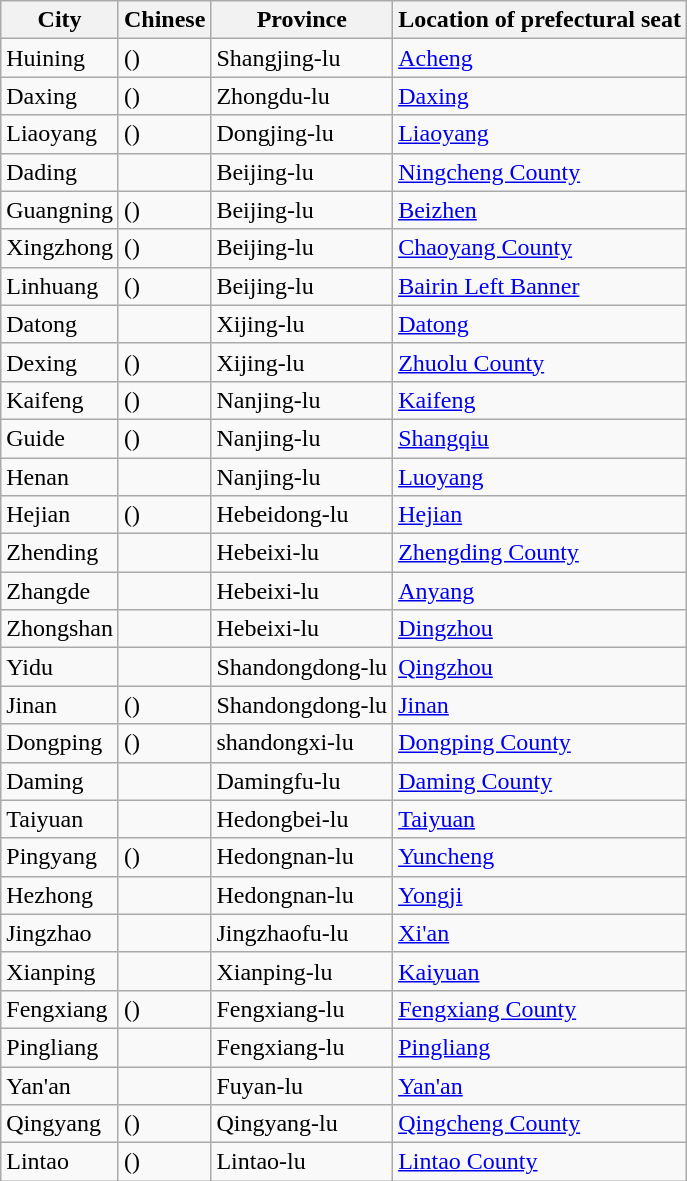<table class="wikitable sortable">
<tr>
<th>City</th>
<th>Chinese</th>
<th>Province</th>
<th>Location of prefectural seat</th>
</tr>
<tr>
<td>Huining</td>
<td> ()</td>
<td>Shangjing-lu</td>
<td><a href='#'>Acheng</a></td>
</tr>
<tr>
<td>Daxing</td>
<td> ()</td>
<td>Zhongdu-lu</td>
<td><a href='#'>Daxing</a></td>
</tr>
<tr>
<td>Liaoyang</td>
<td> ()</td>
<td>Dongjing-lu</td>
<td><a href='#'>Liaoyang</a></td>
</tr>
<tr>
<td>Dading</td>
<td></td>
<td>Beijing-lu</td>
<td><a href='#'>Ningcheng County</a></td>
</tr>
<tr>
<td>Guangning</td>
<td> ()</td>
<td>Beijing-lu</td>
<td><a href='#'>Beizhen</a></td>
</tr>
<tr>
<td>Xingzhong</td>
<td> ()</td>
<td>Beijing-lu</td>
<td><a href='#'>Chaoyang County</a></td>
</tr>
<tr>
<td>Linhuang</td>
<td> ()</td>
<td>Beijing-lu</td>
<td><a href='#'>Bairin Left Banner</a></td>
</tr>
<tr>
<td>Datong</td>
<td></td>
<td>Xijing-lu</td>
<td><a href='#'>Datong</a></td>
</tr>
<tr>
<td>Dexing</td>
<td> ()</td>
<td>Xijing-lu</td>
<td><a href='#'>Zhuolu County</a></td>
</tr>
<tr>
<td>Kaifeng</td>
<td> ()</td>
<td>Nanjing-lu</td>
<td><a href='#'>Kaifeng</a></td>
</tr>
<tr>
<td>Guide</td>
<td> ()</td>
<td>Nanjing-lu</td>
<td><a href='#'>Shangqiu</a></td>
</tr>
<tr>
<td>Henan</td>
<td></td>
<td>Nanjing-lu</td>
<td><a href='#'>Luoyang</a></td>
</tr>
<tr>
<td>Hejian</td>
<td> ()</td>
<td>Hebeidong-lu</td>
<td><a href='#'>Hejian</a></td>
</tr>
<tr>
<td>Zhending</td>
<td></td>
<td>Hebeixi-lu</td>
<td><a href='#'>Zhengding County</a></td>
</tr>
<tr>
<td>Zhangde</td>
<td></td>
<td>Hebeixi-lu</td>
<td><a href='#'>Anyang</a></td>
</tr>
<tr>
<td>Zhongshan</td>
<td></td>
<td>Hebeixi-lu</td>
<td><a href='#'>Dingzhou</a></td>
</tr>
<tr>
<td>Yidu</td>
<td></td>
<td>Shandongdong-lu</td>
<td><a href='#'>Qingzhou</a></td>
</tr>
<tr>
<td>Jinan</td>
<td> ()</td>
<td>Shandongdong-lu</td>
<td><a href='#'>Jinan</a></td>
</tr>
<tr>
<td>Dongping</td>
<td> ()</td>
<td>shandongxi-lu</td>
<td><a href='#'>Dongping County</a></td>
</tr>
<tr>
<td>Daming</td>
<td></td>
<td>Damingfu-lu</td>
<td><a href='#'>Daming County</a></td>
</tr>
<tr>
<td>Taiyuan</td>
<td></td>
<td>Hedongbei-lu</td>
<td><a href='#'>Taiyuan</a></td>
</tr>
<tr>
<td>Pingyang</td>
<td> ()</td>
<td>Hedongnan-lu</td>
<td><a href='#'>Yuncheng</a></td>
</tr>
<tr>
<td>Hezhong</td>
<td></td>
<td>Hedongnan-lu</td>
<td><a href='#'>Yongji</a></td>
</tr>
<tr>
<td>Jingzhao</td>
<td></td>
<td>Jingzhaofu-lu</td>
<td><a href='#'>Xi'an</a></td>
</tr>
<tr>
<td>Xianping</td>
<td></td>
<td>Xianping-lu</td>
<td><a href='#'>Kaiyuan</a></td>
</tr>
<tr>
<td>Fengxiang</td>
<td> ()</td>
<td>Fengxiang-lu</td>
<td><a href='#'>Fengxiang County</a></td>
</tr>
<tr>
<td>Pingliang</td>
<td></td>
<td>Fengxiang-lu</td>
<td><a href='#'>Pingliang</a></td>
</tr>
<tr>
<td>Yan'an</td>
<td></td>
<td>Fuyan-lu</td>
<td><a href='#'>Yan'an</a></td>
</tr>
<tr>
<td>Qingyang</td>
<td> ()</td>
<td>Qingyang-lu</td>
<td><a href='#'>Qingcheng County</a></td>
</tr>
<tr>
<td>Lintao</td>
<td> ()</td>
<td>Lintao-lu</td>
<td><a href='#'>Lintao County</a></td>
</tr>
</table>
